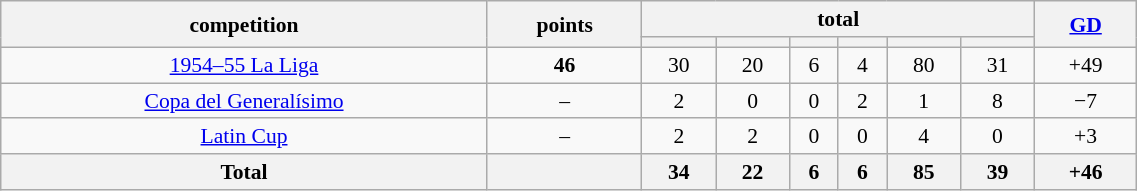<table class="wikitable" style="font-size:90%;width:60%;float:left;text-align:center;">
<tr>
<th rowspan="2">competition</th>
<th rowspan="2">points</th>
<th colspan="6">total</th>
<th rowspan="2"><a href='#'>GD</a></th>
</tr>
<tr>
<th></th>
<th></th>
<th></th>
<th></th>
<th></th>
<th></th>
</tr>
<tr>
<td><a href='#'>1954–55 La Liga</a></td>
<td><strong>46</strong></td>
<td>30</td>
<td>20</td>
<td>6</td>
<td>4</td>
<td>80</td>
<td>31</td>
<td>+49</td>
</tr>
<tr>
<td><a href='#'>Copa del Generalísimo</a></td>
<td>–</td>
<td>2</td>
<td>0</td>
<td>0</td>
<td>2</td>
<td>1</td>
<td>8</td>
<td>−7</td>
</tr>
<tr>
<td><a href='#'>Latin Cup</a></td>
<td>–</td>
<td>2</td>
<td>2</td>
<td>0</td>
<td>0</td>
<td>4</td>
<td>0</td>
<td>+3</td>
</tr>
<tr>
<th>Total</th>
<th></th>
<th>34</th>
<th>22</th>
<th>6</th>
<th>6</th>
<th>85</th>
<th>39</th>
<th>+46</th>
</tr>
</table>
